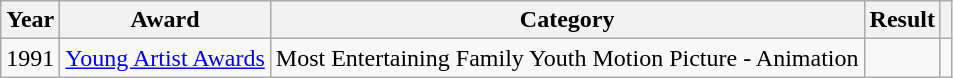<table class="wikitable">
<tr>
<th>Year</th>
<th>Award</th>
<th>Category</th>
<th>Result</th>
<th></th>
</tr>
<tr>
<td>1991</td>
<td><a href='#'>Young Artist Awards</a></td>
<td>Most Entertaining Family Youth Motion Picture - Animation</td>
<td></td>
<td></td>
</tr>
</table>
